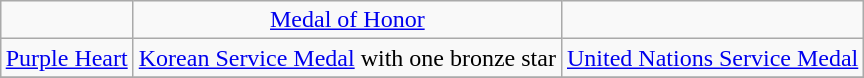<table class="wikitable" style="margin:1em auto; text-align:center;">
<tr>
<td></td>
<td><a href='#'>Medal of Honor</a></td>
<td></td>
</tr>
<tr>
<td><a href='#'>Purple Heart</a></td>
<td><a href='#'>Korean Service Medal</a> with one bronze star</td>
<td><a href='#'>United Nations Service Medal</a></td>
</tr>
<tr>
</tr>
</table>
